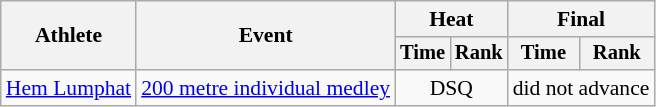<table class=wikitable style="font-size:90%">
<tr>
<th rowspan="2">Athlete</th>
<th rowspan="2">Event</th>
<th colspan="2">Heat</th>
<th colspan="2">Final</th>
</tr>
<tr style="font-size:95%">
<th>Time</th>
<th>Rank</th>
<th>Time</th>
<th>Rank</th>
</tr>
<tr align=center>
<td align=left><a href='#'>Hem Lumphat</a></td>
<td align=left><a href='#'>200 metre individual medley</a></td>
<td colspan=2>DSQ</td>
<td colspan=2>did not advance</td>
</tr>
</table>
